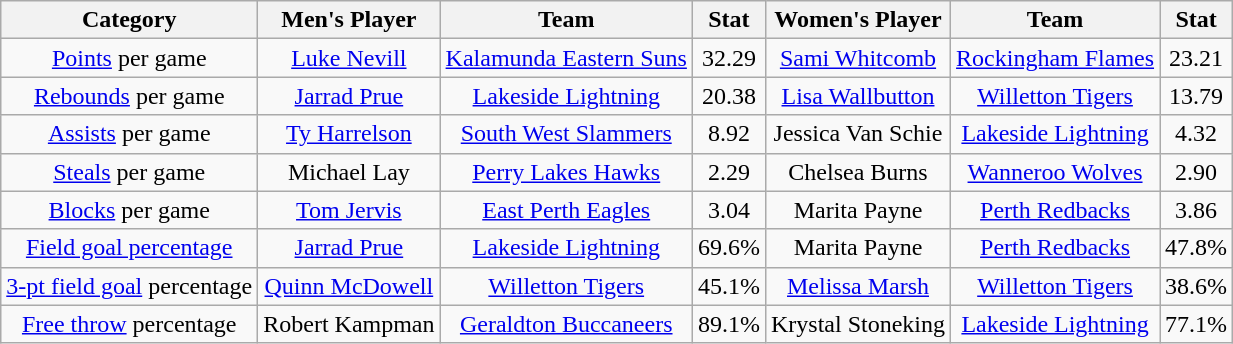<table class="wikitable" style="text-align:center">
<tr>
<th>Category</th>
<th>Men's Player</th>
<th>Team</th>
<th>Stat</th>
<th>Women's Player</th>
<th>Team</th>
<th>Stat</th>
</tr>
<tr>
<td><a href='#'>Points</a> per game</td>
<td><a href='#'>Luke Nevill</a></td>
<td><a href='#'>Kalamunda Eastern Suns</a></td>
<td>32.29</td>
<td><a href='#'>Sami Whitcomb</a></td>
<td><a href='#'>Rockingham Flames</a></td>
<td>23.21</td>
</tr>
<tr>
<td><a href='#'>Rebounds</a> per game</td>
<td><a href='#'>Jarrad Prue</a></td>
<td><a href='#'>Lakeside Lightning</a></td>
<td>20.38</td>
<td><a href='#'>Lisa Wallbutton</a></td>
<td><a href='#'>Willetton Tigers</a></td>
<td>13.79</td>
</tr>
<tr>
<td><a href='#'>Assists</a> per game</td>
<td><a href='#'>Ty Harrelson</a></td>
<td><a href='#'>South West Slammers</a></td>
<td>8.92</td>
<td>Jessica Van Schie</td>
<td><a href='#'>Lakeside Lightning</a></td>
<td>4.32</td>
</tr>
<tr>
<td><a href='#'>Steals</a> per game</td>
<td>Michael Lay</td>
<td><a href='#'>Perry Lakes Hawks</a></td>
<td>2.29</td>
<td>Chelsea Burns</td>
<td><a href='#'>Wanneroo Wolves</a></td>
<td>2.90</td>
</tr>
<tr>
<td><a href='#'>Blocks</a> per game</td>
<td><a href='#'>Tom Jervis</a></td>
<td><a href='#'>East Perth Eagles</a></td>
<td>3.04</td>
<td>Marita Payne</td>
<td><a href='#'>Perth Redbacks</a></td>
<td>3.86</td>
</tr>
<tr>
<td><a href='#'>Field goal percentage</a></td>
<td><a href='#'>Jarrad Prue</a></td>
<td><a href='#'>Lakeside Lightning</a></td>
<td>69.6%</td>
<td>Marita Payne</td>
<td><a href='#'>Perth Redbacks</a></td>
<td>47.8%</td>
</tr>
<tr>
<td><a href='#'>3-pt field goal</a> percentage</td>
<td><a href='#'>Quinn McDowell</a></td>
<td><a href='#'>Willetton Tigers</a></td>
<td>45.1%</td>
<td><a href='#'>Melissa Marsh</a></td>
<td><a href='#'>Willetton Tigers</a></td>
<td>38.6%</td>
</tr>
<tr>
<td><a href='#'>Free throw</a> percentage</td>
<td>Robert Kampman</td>
<td><a href='#'>Geraldton Buccaneers</a></td>
<td>89.1%</td>
<td>Krystal Stoneking</td>
<td><a href='#'>Lakeside Lightning</a></td>
<td>77.1%</td>
</tr>
</table>
